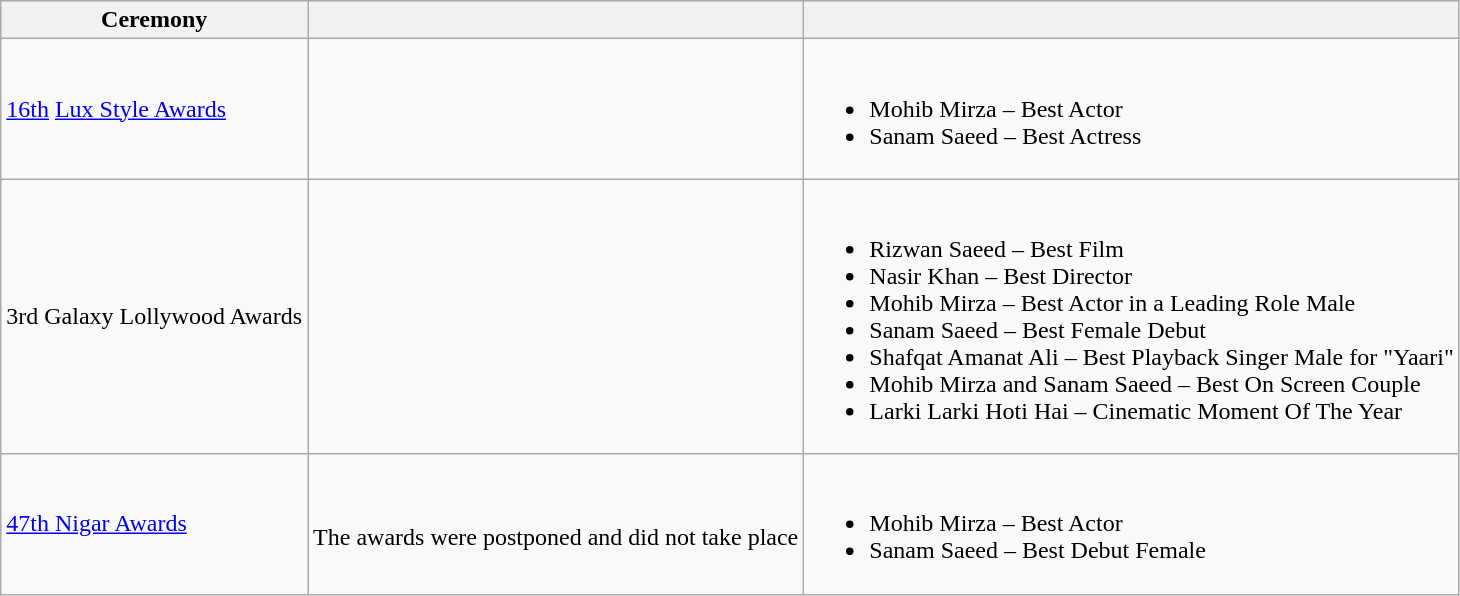<table class="wikitable">
<tr>
<th>Ceremony</th>
<th></th>
<th></th>
</tr>
<tr>
<td><a href='#'>16th</a> <a href='#'>Lux Style Awards</a><br></td>
<td></td>
<td><br><ul><li>Mohib Mirza – Best Actor</li><li>Sanam Saeed – Best Actress</li></ul></td>
</tr>
<tr>
<td>3rd Galaxy Lollywood Awards</td>
<td></td>
<td><br><ul><li>Rizwan Saeed – Best Film</li><li>Nasir Khan – Best Director</li><li>Mohib Mirza – Best Actor in a Leading Role Male</li><li>Sanam Saeed – Best Female Debut</li><li>Shafqat Amanat Ali – Best Playback Singer Male for "Yaari"</li><li>Mohib Mirza  and Sanam Saeed – Best On Screen Couple</li><li>Larki Larki Hoti Hai – Cinematic Moment Of The Year</li></ul></td>
</tr>
<tr>
<td><a href='#'>47th Nigar Awards</a></td>
<td><br>The awards were postponed and did not take place</td>
<td><br><ul><li>Mohib Mirza – Best Actor</li><li>Sanam Saeed – Best Debut Female</li></ul></td>
</tr>
</table>
